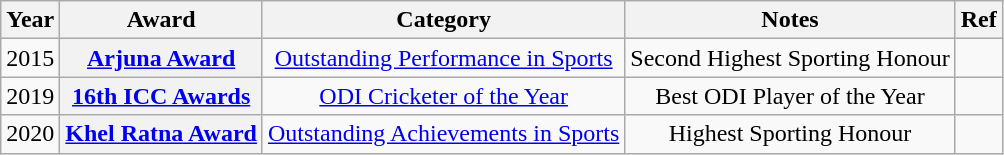<table class="wikitable" style="text-align:center;">
<tr>
<th>Year</th>
<th>Award</th>
<th>Category</th>
<th>Notes</th>
<th>Ref</th>
</tr>
<tr>
<td>2015</td>
<th><a href='#'>Arjuna Award</a></th>
<td><a href='#'>Outstanding Performance in Sports</a></td>
<td>Second Highest Sporting Honour</td>
<td></td>
</tr>
<tr>
<td>2019</td>
<th><a href='#'>16th ICC Awards</a></th>
<td><a href='#'>ODI Cricketer of the Year</a></td>
<td>Best ODI Player of the Year</td>
<td></td>
</tr>
<tr>
<td>2020</td>
<th><a href='#'>Khel Ratna Award</a></th>
<td><a href='#'>Outstanding Achievements in Sports</a></td>
<td>Highest Sporting Honour</td>
<td></td>
</tr>
</table>
